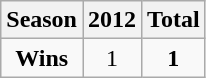<table class="wikitable">
<tr>
<th>Season</th>
<th>2012</th>
<th>Total</th>
</tr>
<tr align=center>
<td><strong>Wins</strong></td>
<td>1</td>
<td><strong>1</strong></td>
</tr>
</table>
